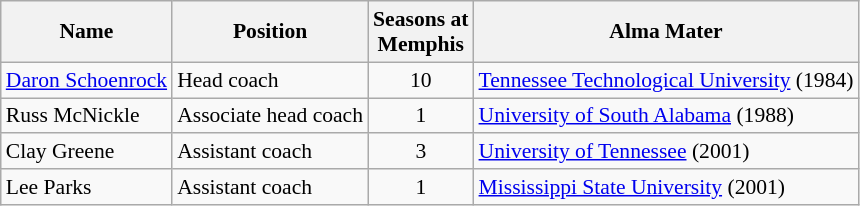<table class="wikitable" border="1" style="font-size:90%;">
<tr>
<th>Name</th>
<th>Position</th>
<th>Seasons at<br>Memphis</th>
<th>Alma Mater</th>
</tr>
<tr>
<td><a href='#'>Daron Schoenrock</a></td>
<td>Head coach</td>
<td align=center>10</td>
<td><a href='#'>Tennessee Technological University</a> (1984)</td>
</tr>
<tr>
<td>Russ McNickle</td>
<td>Associate head coach</td>
<td align=center>1</td>
<td><a href='#'>University of South Alabama</a> (1988)</td>
</tr>
<tr>
<td>Clay Greene</td>
<td>Assistant coach</td>
<td align=center>3</td>
<td><a href='#'>University of Tennessee</a> (2001)</td>
</tr>
<tr>
<td>Lee Parks</td>
<td>Assistant coach</td>
<td align=center>1</td>
<td><a href='#'>Mississippi State University</a> (2001)</td>
</tr>
</table>
